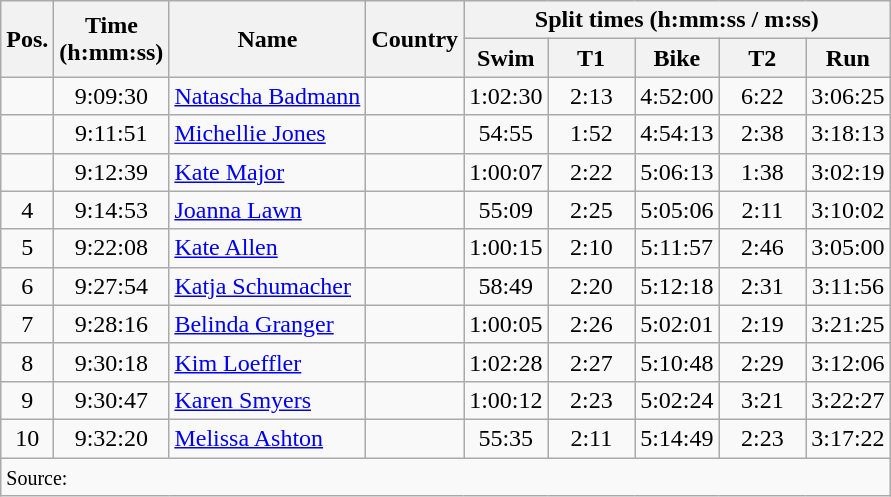<table class="wikitable" style="text-align:center">
<tr>
<th rowspan="2">Pos.</th>
<th rowspan="2">Time<br>(h:mm:ss)</th>
<th rowspan="2">Name</th>
<th rowspan="2">Country</th>
<th colspan="5">Split times (h:mm:ss / m:ss)</th>
</tr>
<tr>
<th>Swim</th>
<th>    T1    </th>
<th>Bike</th>
<th>    T2    </th>
<th>Run</th>
</tr>
<tr>
<td></td>
<td>9:09:30</td>
<td align="left"><a href='#'>Natascha Badmann</a></td>
<td align="left"></td>
<td>1:02:30</td>
<td>2:13</td>
<td>4:52:00</td>
<td>6:22</td>
<td>3:06:25</td>
</tr>
<tr>
<td></td>
<td>9:11:51</td>
<td align="left"><a href='#'>Michellie Jones</a></td>
<td align="left"></td>
<td>54:55</td>
<td>1:52</td>
<td>4:54:13</td>
<td>2:38</td>
<td>3:18:13</td>
</tr>
<tr>
<td></td>
<td>9:12:39</td>
<td align="left"><a href='#'>Kate Major</a></td>
<td align="left"></td>
<td>1:00:07</td>
<td>2:22</td>
<td>5:06:13</td>
<td>1:38</td>
<td>3:02:19</td>
</tr>
<tr>
<td>4</td>
<td>9:14:53</td>
<td align="left"><a href='#'>Joanna Lawn</a></td>
<td align="left"></td>
<td>55:09</td>
<td>2:25</td>
<td>5:05:06</td>
<td>2:11</td>
<td>3:10:02</td>
</tr>
<tr>
<td>5</td>
<td>9:22:08</td>
<td align="left"><a href='#'>Kate Allen</a></td>
<td align="left"></td>
<td>1:00:15</td>
<td>2:10</td>
<td>5:11:57</td>
<td>2:46</td>
<td>3:05:00</td>
</tr>
<tr>
<td>6</td>
<td>9:27:54</td>
<td align="left"><a href='#'>Katja Schumacher</a></td>
<td align="left"></td>
<td>58:49</td>
<td>2:20</td>
<td>5:12:18</td>
<td>2:31</td>
<td>3:11:56</td>
</tr>
<tr>
<td>7</td>
<td>9:28:16</td>
<td align="left"><a href='#'>Belinda Granger</a></td>
<td align="left"></td>
<td>1:00:05</td>
<td>2:26</td>
<td>5:02:01</td>
<td>2:19</td>
<td>3:21:25</td>
</tr>
<tr>
<td>8</td>
<td>9:30:18</td>
<td align="left"><a href='#'>Kim Loeffler</a></td>
<td align="left"></td>
<td>1:02:28</td>
<td>2:27</td>
<td>5:10:48</td>
<td>2:29</td>
<td>3:12:06</td>
</tr>
<tr>
<td>9</td>
<td>9:30:47</td>
<td align="left"><a href='#'>Karen Smyers</a></td>
<td align="left"></td>
<td>1:00:12</td>
<td>2:23</td>
<td>5:02:24</td>
<td>3:21</td>
<td>3:22:27</td>
</tr>
<tr>
<td>10</td>
<td>9:32:20</td>
<td align="left"><a href='#'>Melissa Ashton</a></td>
<td align="left"></td>
<td>55:35</td>
<td>2:11</td>
<td>5:14:49</td>
<td>2:23</td>
<td>3:17:22</td>
</tr>
<tr>
<td colspan="9" align="left"><small>Source:</small></td>
</tr>
</table>
